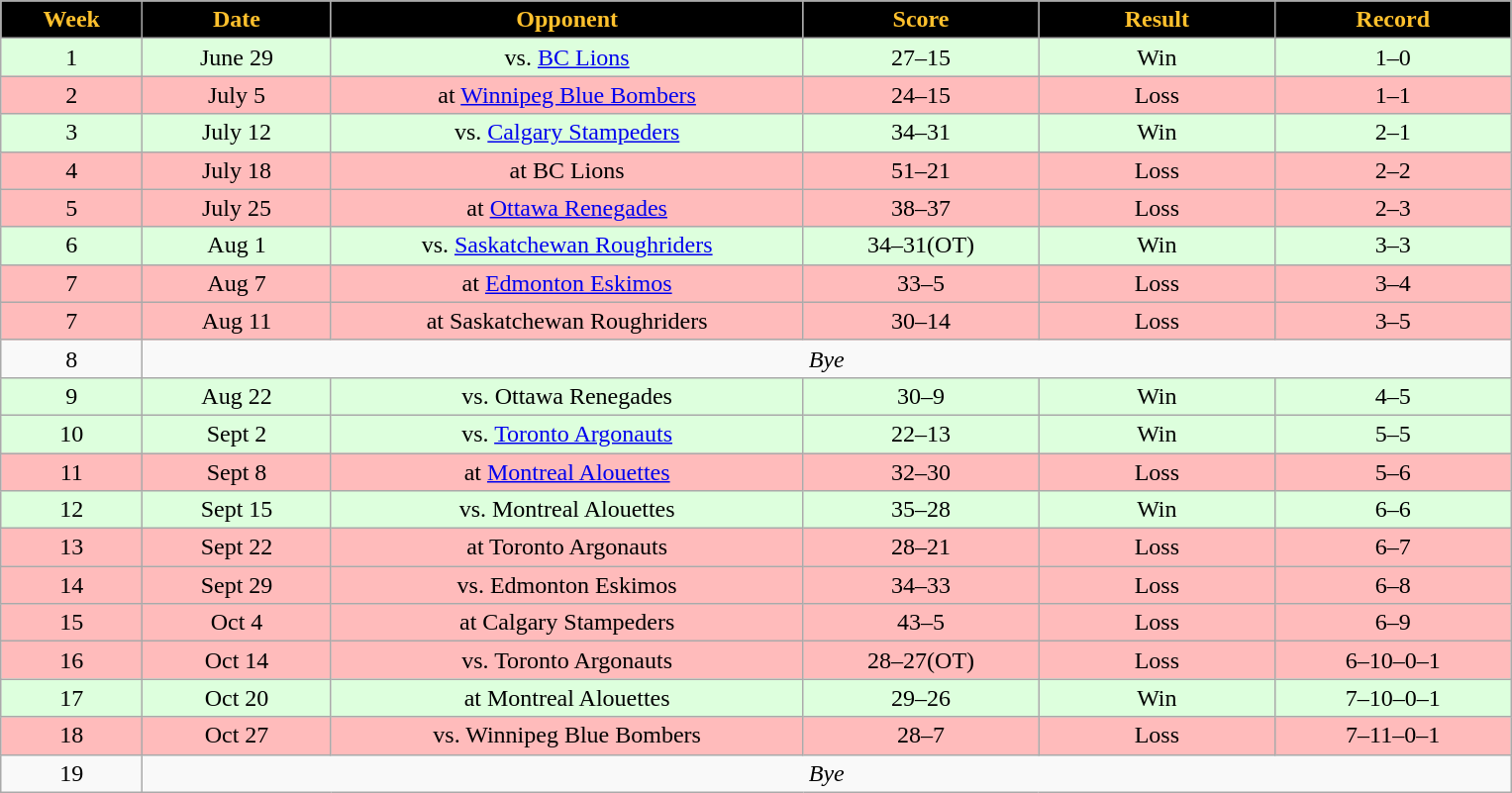<table class="wikitable sortable">
<tr>
<th style="background:black;color:#FFC12D;"  width="6%">Week</th>
<th style="background:black;color:#FFC12D;"  width="8%">Date</th>
<th style="background:black;color:#FFC12D;"  width="20%">Opponent</th>
<th style="background:black;color:#FFC12D;"  width="10%">Score</th>
<th style="background:black;color:#FFC12D;"  width="10%">Result</th>
<th style="background:black;color:#FFC12D;"  width="10%">Record</th>
</tr>
<tr align="center" bgcolor="#ddffdd">
<td>1</td>
<td>June 29</td>
<td>vs. <a href='#'>BC Lions</a></td>
<td>27–15</td>
<td>Win</td>
<td>1–0</td>
</tr>
<tr align="center" bgcolor="#ffbbbb">
<td>2</td>
<td>July 5</td>
<td>at <a href='#'>Winnipeg Blue Bombers</a></td>
<td>24–15</td>
<td>Loss</td>
<td>1–1</td>
</tr>
<tr align="center" bgcolor="#ddffdd">
<td>3</td>
<td>July 12</td>
<td>vs. <a href='#'>Calgary Stampeders</a></td>
<td>34–31</td>
<td>Win</td>
<td>2–1</td>
</tr>
<tr align="center" bgcolor="#ffbbbb">
<td>4</td>
<td>July 18</td>
<td>at BC Lions</td>
<td>51–21</td>
<td>Loss</td>
<td>2–2</td>
</tr>
<tr align="center" bgcolor="#ffbbbb">
<td>5</td>
<td>July 25</td>
<td>at <a href='#'>Ottawa Renegades</a></td>
<td>38–37</td>
<td>Loss</td>
<td>2–3</td>
</tr>
<tr align="center" bgcolor="#ddffdd">
<td>6</td>
<td>Aug 1</td>
<td>vs. <a href='#'>Saskatchewan Roughriders</a></td>
<td>34–31(OT)</td>
<td>Win</td>
<td>3–3</td>
</tr>
<tr align="center" bgcolor="#ffbbbb">
<td>7</td>
<td>Aug 7</td>
<td>at <a href='#'>Edmonton Eskimos</a></td>
<td>33–5</td>
<td>Loss</td>
<td>3–4</td>
</tr>
<tr align="center" bgcolor="#ffbbbb">
<td>7</td>
<td>Aug 11</td>
<td>at Saskatchewan Roughriders</td>
<td>30–14</td>
<td>Loss</td>
<td>3–5</td>
</tr>
<tr align="center">
<td>8</td>
<td colSpan=5 align="center"><em>Bye</em></td>
</tr>
<tr align="center" bgcolor="#ddffdd">
<td>9</td>
<td>Aug 22</td>
<td>vs. Ottawa Renegades</td>
<td>30–9</td>
<td>Win</td>
<td>4–5</td>
</tr>
<tr align="center" bgcolor="#ddffdd">
<td>10</td>
<td>Sept 2</td>
<td>vs. <a href='#'>Toronto Argonauts</a></td>
<td>22–13</td>
<td>Win</td>
<td>5–5</td>
</tr>
<tr align="center" bgcolor="#ffbbbb">
<td>11</td>
<td>Sept 8</td>
<td>at <a href='#'>Montreal Alouettes</a></td>
<td>32–30</td>
<td>Loss</td>
<td>5–6</td>
</tr>
<tr align="center" bgcolor="#ddffdd">
<td>12</td>
<td>Sept 15</td>
<td>vs. Montreal Alouettes</td>
<td>35–28</td>
<td>Win</td>
<td>6–6</td>
</tr>
<tr align="center" bgcolor="#ffbbbb">
<td>13</td>
<td>Sept 22</td>
<td>at Toronto Argonauts</td>
<td>28–21</td>
<td>Loss</td>
<td>6–7</td>
</tr>
<tr align="center" bgcolor="#ffbbbb">
<td>14</td>
<td>Sept 29</td>
<td>vs. Edmonton Eskimos</td>
<td>34–33</td>
<td>Loss</td>
<td>6–8</td>
</tr>
<tr align="center" bgcolor="#ffbbbb">
<td>15</td>
<td>Oct 4</td>
<td>at Calgary Stampeders</td>
<td>43–5</td>
<td>Loss</td>
<td>6–9</td>
</tr>
<tr align="center" bgcolor="#ffbbbb">
<td>16</td>
<td>Oct 14</td>
<td>vs. Toronto Argonauts</td>
<td>28–27(OT)</td>
<td>Loss</td>
<td>6–10–0–1</td>
</tr>
<tr align="center" bgcolor="#ddffdd">
<td>17</td>
<td>Oct 20</td>
<td>at Montreal Alouettes</td>
<td>29–26</td>
<td>Win</td>
<td>7–10–0–1</td>
</tr>
<tr align="center" bgcolor="#ffbbbb">
<td>18</td>
<td>Oct 27</td>
<td>vs. Winnipeg Blue Bombers</td>
<td>28–7</td>
<td>Loss</td>
<td>7–11–0–1</td>
</tr>
<tr align="center">
<td>19</td>
<td colSpan=5 align="center"><em>Bye</em></td>
</tr>
</table>
